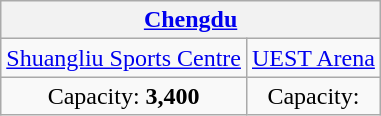<table class="wikitable" style="text-align:center;">
<tr>
<th colspan=2><a href='#'>Chengdu</a></th>
</tr>
<tr>
<td><a href='#'>Shuangliu Sports Centre</a></td>
<td><a href='#'>UEST Arena</a></td>
</tr>
<tr>
<td>Capacity: <strong>3,400</strong></td>
<td>Capacity:</td>
</tr>
</table>
